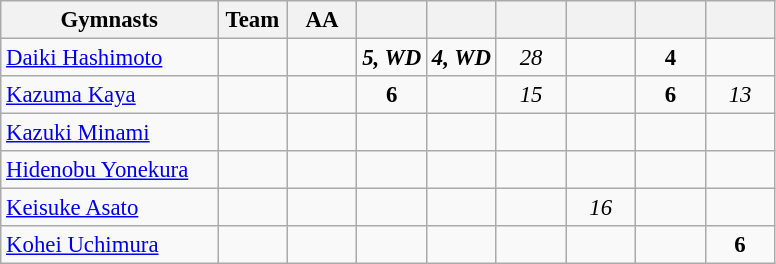<table class="wikitable sortable collapsible autocollapse plainrowheaders" style="text-align:center; font-size:95%;">
<tr>
<th width=28% class=unsortable>Gymnasts</th>
<th width=9% class=unsortable>Team</th>
<th width=9% class=unsortable>AA</th>
<th width=9% class=unsortable></th>
<th width=9% class=unsortable></th>
<th width=9% class=unsortable></th>
<th width=9% class=unsortable></th>
<th width=9% class=unsortable></th>
<th width=9% class=unsortable></th>
</tr>
<tr>
<td align=left><a href='#'>Daiki Hashimoto</a></td>
<td></td>
<td></td>
<td><strong><em>5, WD</em></strong></td>
<td><strong><em>4, WD</em></strong></td>
<td><em>28</em></td>
<td></td>
<td><strong>4</strong></td>
<td></td>
</tr>
<tr>
<td align=left><a href='#'>Kazuma Kaya</a></td>
<td></td>
<td></td>
<td><strong>6</strong></td>
<td></td>
<td><em>15</em></td>
<td></td>
<td><strong>6</strong></td>
<td><em>13</em></td>
</tr>
<tr>
<td align=left><a href='#'>Kazuki Minami</a></td>
<td></td>
<td></td>
<td></td>
<td></td>
<td></td>
<td></td>
<td></td>
<td></td>
</tr>
<tr>
<td align=left><a href='#'>Hidenobu Yonekura</a></td>
<td></td>
<td></td>
<td></td>
<td></td>
<td></td>
<td></td>
<td></td>
<td></td>
</tr>
<tr>
<td align=left><a href='#'>Keisuke Asato</a></td>
<td></td>
<td></td>
<td></td>
<td></td>
<td></td>
<td><em>16</em></td>
<td></td>
<td></td>
</tr>
<tr>
<td align=left><a href='#'>Kohei Uchimura</a></td>
<td></td>
<td></td>
<td></td>
<td></td>
<td></td>
<td></td>
<td></td>
<td><strong>6</strong></td>
</tr>
</table>
